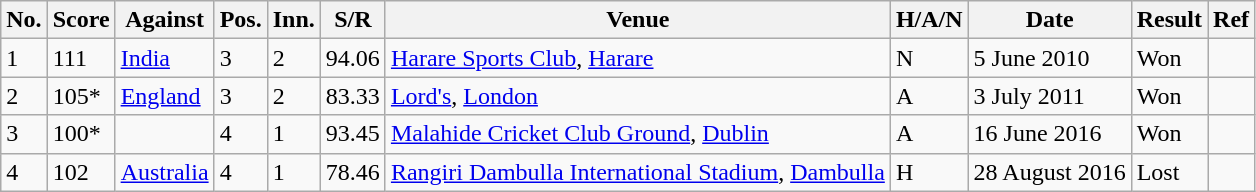<table class="wikitable sortable">
<tr>
<th>No.</th>
<th>Score</th>
<th>Against</th>
<th>Pos.</th>
<th>Inn.</th>
<th>S/R</th>
<th>Venue</th>
<th>H/A/N</th>
<th>Date</th>
<th>Result</th>
<th>Ref</th>
</tr>
<tr>
<td>1</td>
<td>111 </td>
<td> <a href='#'>India</a></td>
<td>3</td>
<td>2</td>
<td>94.06</td>
<td><a href='#'>Harare Sports Club</a>, <a href='#'>Harare</a></td>
<td>N</td>
<td>5 June 2010</td>
<td>Won</td>
<td></td>
</tr>
<tr>
<td>2</td>
<td>105*</td>
<td> <a href='#'>England</a></td>
<td>3</td>
<td>2</td>
<td>83.33</td>
<td><a href='#'>Lord's</a>, <a href='#'>London</a></td>
<td>A</td>
<td>3 July 2011</td>
<td>Won</td>
<td></td>
</tr>
<tr>
<td>3</td>
<td>100*</td>
<td></td>
<td>4</td>
<td>1</td>
<td>93.45</td>
<td><a href='#'>Malahide Cricket Club Ground</a>, <a href='#'>Dublin</a></td>
<td>A</td>
<td>16 June 2016</td>
<td>Won</td>
<td></td>
</tr>
<tr>
<td>4</td>
<td>102</td>
<td> <a href='#'>Australia</a></td>
<td>4</td>
<td>1</td>
<td>78.46</td>
<td><a href='#'>Rangiri Dambulla International Stadium</a>, <a href='#'>Dambulla</a></td>
<td>H</td>
<td>28 August 2016</td>
<td>Lost</td>
<td></td>
</tr>
</table>
